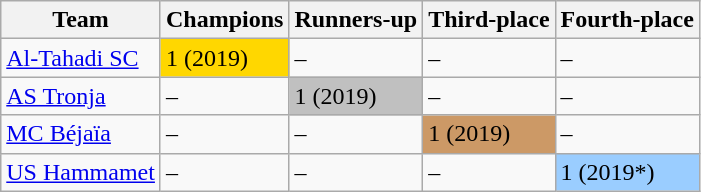<table class="wikitable">
<tr>
<th>Team</th>
<th>Champions</th>
<th>Runners-up</th>
<th>Third-place</th>
<th>Fourth-place</th>
</tr>
<tr>
<td> <a href='#'>Al-Tahadi SC</a></td>
<td style="background:Gold;">1 (2019)</td>
<td>–</td>
<td>–</td>
<td>–</td>
</tr>
<tr>
<td> <a href='#'>AS Tronja</a></td>
<td>–</td>
<td style="background:silver;">1 (2019)</td>
<td>–</td>
<td>–</td>
</tr>
<tr>
<td> <a href='#'>MC Béjaïa</a></td>
<td>–</td>
<td>–</td>
<td style="background:#cc9966;">1 (2019)</td>
<td>–</td>
</tr>
<tr>
<td> <a href='#'>US Hammamet</a></td>
<td>–</td>
<td>–</td>
<td>–</td>
<td style="background:#9acdff;">1 (2019*)</td>
</tr>
</table>
